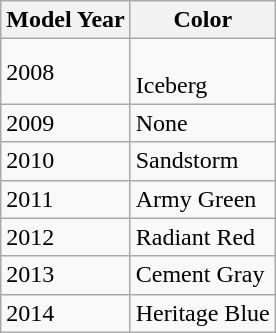<table class="wikitable">
<tr>
<th>Model Year</th>
<th>Color</th>
</tr>
<tr>
<td>2008</td>
<td><br>Iceberg</td>
</tr>
<tr>
<td>2009</td>
<td>None</td>
</tr>
<tr>
<td>2010</td>
<td>Sandstorm</td>
</tr>
<tr>
<td>2011</td>
<td>Army Green</td>
</tr>
<tr>
<td>2012</td>
<td>Radiant Red</td>
</tr>
<tr>
<td>2013</td>
<td>Cement Gray</td>
</tr>
<tr>
<td>2014</td>
<td>Heritage Blue</td>
</tr>
</table>
